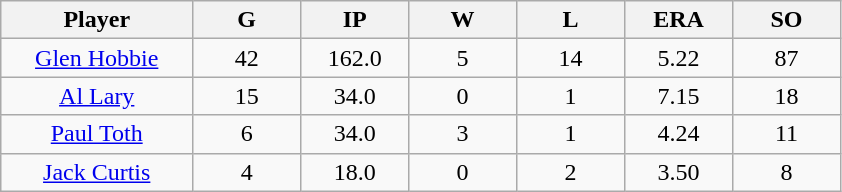<table class="wikitable sortable">
<tr>
<th bgcolor="#DDDDFF" width="16%">Player</th>
<th bgcolor="#DDDDFF" width="9%">G</th>
<th bgcolor="#DDDDFF" width="9%">IP</th>
<th bgcolor="#DDDDFF" width="9%">W</th>
<th bgcolor="#DDDDFF" width="9%">L</th>
<th bgcolor="#DDDDFF" width="9%">ERA</th>
<th bgcolor="#DDDDFF" width="9%">SO</th>
</tr>
<tr align="center">
<td><a href='#'>Glen Hobbie</a></td>
<td>42</td>
<td>162.0</td>
<td>5</td>
<td>14</td>
<td>5.22</td>
<td>87</td>
</tr>
<tr align=center>
<td><a href='#'>Al Lary</a></td>
<td>15</td>
<td>34.0</td>
<td>0</td>
<td>1</td>
<td>7.15</td>
<td>18</td>
</tr>
<tr align=center>
<td><a href='#'>Paul Toth</a></td>
<td>6</td>
<td>34.0</td>
<td>3</td>
<td>1</td>
<td>4.24</td>
<td>11</td>
</tr>
<tr align=center>
<td><a href='#'>Jack Curtis</a></td>
<td>4</td>
<td>18.0</td>
<td>0</td>
<td>2</td>
<td>3.50</td>
<td>8</td>
</tr>
</table>
